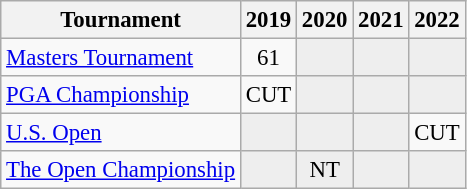<table class="wikitable" style="font-size:95%;text-align:center;">
<tr>
<th>Tournament</th>
<th>2019</th>
<th>2020</th>
<th>2021</th>
<th>2022</th>
</tr>
<tr>
<td align=left><a href='#'>Masters Tournament</a></td>
<td>61</td>
<td style="background:#eeeeee;"></td>
<td style="background:#eeeeee;"></td>
<td style="background:#eeeeee;"></td>
</tr>
<tr>
<td align=left><a href='#'>PGA Championship</a></td>
<td>CUT</td>
<td style="background:#eeeeee;"></td>
<td style="background:#eeeeee;"></td>
<td style="background:#eeeeee;"></td>
</tr>
<tr>
<td align=left><a href='#'>U.S. Open</a></td>
<td style="background:#eeeeee;"></td>
<td style="background:#eeeeee;"></td>
<td style="background:#eeeeee;"></td>
<td>CUT</td>
</tr>
<tr>
<td align=left><a href='#'>The Open Championship</a></td>
<td style="background:#eeeeee;"></td>
<td style="background:#eeeeee;">NT</td>
<td style="background:#eeeeee;"></td>
<td style="background:#eeeeee;"></td>
</tr>
</table>
